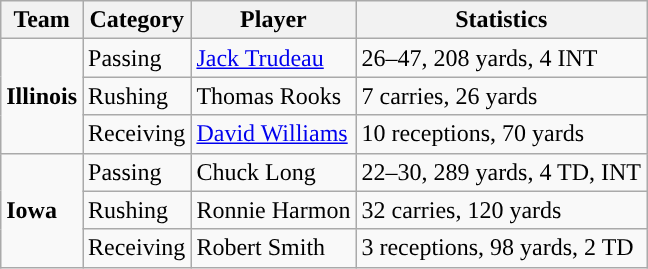<table class="wikitable" style="float: left;">
<tr>
<th>Team</th>
<th>Category</th>
<th>Player</th>
<th>Statistics</th>
</tr>
<tr>
<td rowspan=3><strong>Illinois</strong></td>
<td>Passing</td>
<td><a href='#'>Jack Trudeau</a></td>
<td>26–47, 208 yards, 4 INT</td>
</tr>
<tr>
<td>Rushing</td>
<td>Thomas Rooks</td>
<td>7 carries, 26 yards</td>
</tr>
<tr>
<td>Receiving</td>
<td><a href='#'>David Williams</a></td>
<td>10 receptions, 70 yards</td>
</tr>
<tr>
<td rowspan=3><strong>Iowa</strong></td>
<td>Passing</td>
<td>Chuck Long</td>
<td>22–30, 289 yards, 4 TD, INT</td>
</tr>
<tr>
<td>Rushing</td>
<td>Ronnie Harmon</td>
<td>32 carries, 120 yards</td>
</tr>
<tr>
<td>Receiving</td>
<td>Robert Smith</td>
<td>3 receptions, 98 yards, 2 TD</td>
</tr>
</table>
